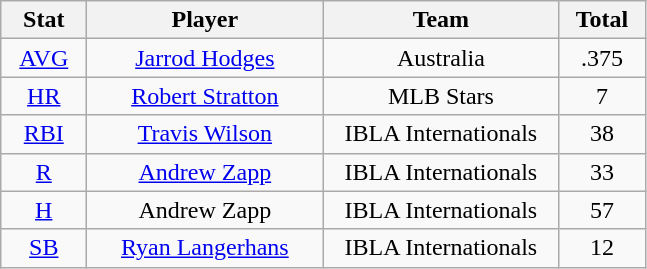<table class="wikitable" style="text-align:center;">
<tr>
<th scope="col" width=50>Stat</th>
<th scope="col" width=150>Player</th>
<th scope="col" width=150>Team</th>
<th scope="col" width=50>Total</th>
</tr>
<tr>
<td><a href='#'>AVG</a></td>
<td><a href='#'>Jarrod Hodges</a></td>
<td>Australia</td>
<td>.375</td>
</tr>
<tr>
<td><a href='#'>HR</a></td>
<td><a href='#'>Robert Stratton</a></td>
<td>MLB Stars</td>
<td>7</td>
</tr>
<tr>
<td><a href='#'>RBI</a></td>
<td><a href='#'>Travis Wilson</a></td>
<td>IBLA Internationals</td>
<td>38</td>
</tr>
<tr>
<td><a href='#'>R</a></td>
<td><a href='#'>Andrew Zapp</a></td>
<td>IBLA Internationals</td>
<td>33</td>
</tr>
<tr>
<td><a href='#'>H</a></td>
<td>Andrew Zapp</td>
<td>IBLA Internationals</td>
<td>57</td>
</tr>
<tr>
<td><a href='#'>SB</a></td>
<td><a href='#'>Ryan Langerhans</a></td>
<td>IBLA Internationals</td>
<td>12</td>
</tr>
</table>
